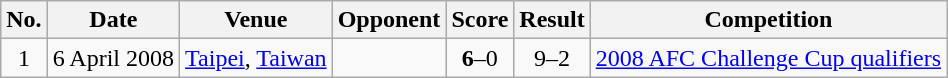<table class="wikitable plainrowheaders sortable">
<tr>
<th scope="col">No.</th>
<th scope="col">Date</th>
<th scope="col">Venue</th>
<th scope="col">Opponent</th>
<th scope="col">Score</th>
<th scope="col">Result</th>
<th scope="col">Competition</th>
</tr>
<tr>
<td align="center">1</td>
<td>6 April 2008</td>
<td><a href='#'>Taipei</a>, <a href='#'>Taiwan</a></td>
<td></td>
<td align="center"><strong>6</strong>–0</td>
<td align="center">9–2</td>
<td><a href='#'>2008 AFC Challenge Cup qualifiers</a></td>
</tr>
</table>
